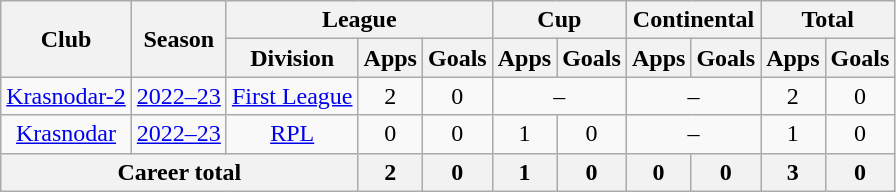<table class="wikitable" style="text-align:center">
<tr>
<th rowspan="2">Club</th>
<th rowspan="2">Season</th>
<th colspan="3">League</th>
<th colspan="2">Cup</th>
<th colspan="2">Continental</th>
<th colspan="2">Total</th>
</tr>
<tr>
<th>Division</th>
<th>Apps</th>
<th>Goals</th>
<th>Apps</th>
<th>Goals</th>
<th>Apps</th>
<th>Goals</th>
<th>Apps</th>
<th>Goals</th>
</tr>
<tr>
<td><a href='#'>Krasnodar-2</a></td>
<td><a href='#'>2022–23</a></td>
<td><a href='#'>First League</a></td>
<td>2</td>
<td>0</td>
<td colspan="2">–</td>
<td colspan="2">–</td>
<td>2</td>
<td>0</td>
</tr>
<tr>
<td><a href='#'>Krasnodar</a></td>
<td><a href='#'>2022–23</a></td>
<td><a href='#'>RPL</a></td>
<td>0</td>
<td>0</td>
<td>1</td>
<td>0</td>
<td colspan="2">–</td>
<td>1</td>
<td>0</td>
</tr>
<tr>
<th colspan="3">Career total</th>
<th>2</th>
<th>0</th>
<th>1</th>
<th>0</th>
<th>0</th>
<th>0</th>
<th>3</th>
<th>0</th>
</tr>
</table>
